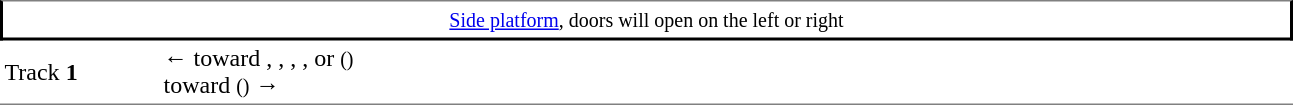<table border=0 cellspacing=0 cellpadding=3>
<tr>
<td style="border-top:solid 1px gray;border-right:solid 2px black;border-left:solid 2px black;border-bottom:solid 2px black;text-align:center;" colspan=2><small><a href='#'>Side platform</a>, doors will open on the left or right</small> </td>
</tr>
<tr>
<td style="border-bottom:solid 1px gray;" width=100>Track <strong>1</strong></td>
<td style="border-bottom:solid 1px gray;" width=750>←  toward , , , , or  <small>()</small><br>  toward  <small>()</small> →</td>
</tr>
</table>
